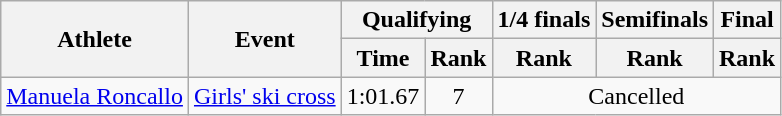<table class="wikitable">
<tr>
<th rowspan="2">Athlete</th>
<th rowspan="2">Event</th>
<th colspan="2">Qualifying</th>
<th colspan="1">1/4 finals</th>
<th colspan="1">Semifinals</th>
<th colspan="1">Final</th>
</tr>
<tr>
<th>Time</th>
<th>Rank</th>
<th>Rank</th>
<th>Rank</th>
<th>Rank</th>
</tr>
<tr |->
<td><a href='#'>Manuela Roncallo</a></td>
<td><a href='#'>Girls' ski cross</a></td>
<td align="center">1:01.67</td>
<td align="center">7</td>
<td align="center" colspan=3>Cancelled</td>
</tr>
</table>
